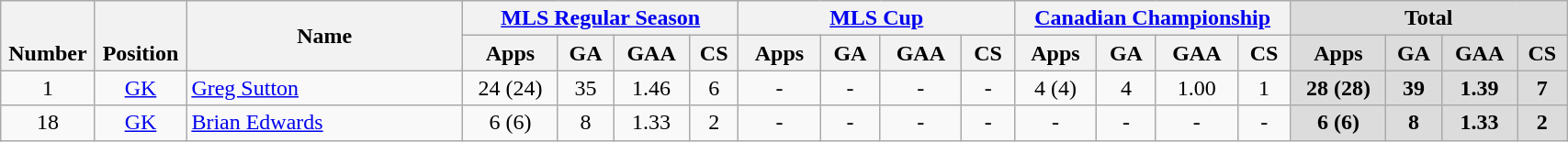<table class="wikitable" style="text-align:center" width=90%>
<tr>
<th rowspan="2" width=2% valign="bottom">Number</th>
<th rowspan="2" width=2% valign="bottom">Position</th>
<th rowspan="2" width=15%>Name</th>
<th colspan="4" width=15% align="center"><a href='#'>MLS Regular Season</a></th>
<th colspan="4" width=15% align="center"><a href='#'>MLS Cup</a></th>
<th colspan="4" width=15% align="center"><a href='#'>Canadian Championship</a></th>
<th colspan="4" width=15% align="center" style="background: #DCDCDC">Total</th>
</tr>
<tr>
<th>Apps</th>
<th>GA</th>
<th>GAA</th>
<th>CS</th>
<th>Apps</th>
<th>GA</th>
<th>GAA</th>
<th>CS</th>
<th>Apps</th>
<th>GA</th>
<th>GAA</th>
<th>CS</th>
<th style="background: #DCDCDC">Apps</th>
<th style="background: #DCDCDC">GA</th>
<th style="background: #DCDCDC">GAA</th>
<th style="background: #DCDCDC">CS</th>
</tr>
<tr>
<td align="center">1</td>
<td align="center"><a href='#'>GK</a></td>
<td align="left"> <a href='#'>Greg Sutton</a></td>
<td>24 (24)</td>
<td>35</td>
<td>1.46</td>
<td>6</td>
<td>-</td>
<td>-</td>
<td>-</td>
<td>-</td>
<td>4 (4)</td>
<td>4</td>
<td>1.00</td>
<td>1</td>
<td style="background: #DCDCDC"><strong>28 (28)</strong></td>
<td style="background: #DCDCDC"><strong>39</strong></td>
<td style="background: #DCDCDC"><strong>1.39</strong></td>
<td style="background: #DCDCDC"><strong>7</strong></td>
</tr>
<tr>
<td align="center">18</td>
<td align="center"><a href='#'>GK</a></td>
<td align="left"> <a href='#'>Brian Edwards</a></td>
<td>6 (6)</td>
<td>8</td>
<td>1.33</td>
<td>2</td>
<td>-</td>
<td>-</td>
<td>-</td>
<td>-</td>
<td>-</td>
<td>-</td>
<td>-</td>
<td>-</td>
<td style="background: #DCDCDC"><strong>6 (6)</strong></td>
<td style="background: #DCDCDC"><strong>8</strong></td>
<td style="background: #DCDCDC"><strong>1.33</strong></td>
<td style="background: #DCDCDC"><strong>2</strong></td>
</tr>
</table>
